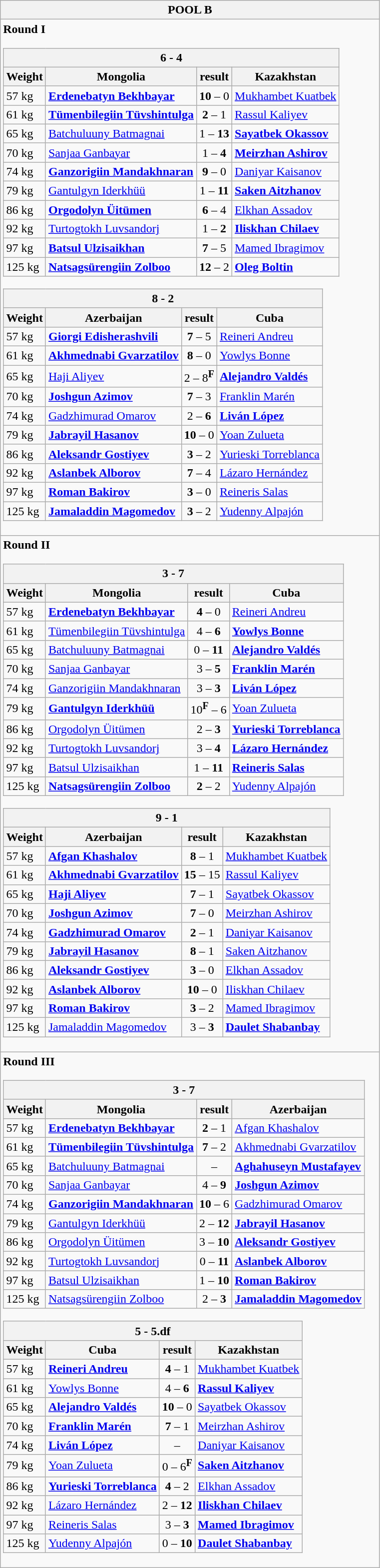<table class="wikitable outercollapse">
<tr>
<th>POOL B</th>
</tr>
<tr>
<td><strong>Round I</strong><br><table class="wikitable collapsible innercollapse">
<tr>
<th colspan=4> 6 - 4 </th>
</tr>
<tr>
<th>Weight</th>
<th>Mongolia</th>
<th>result</th>
<th>Kazakhstan</th>
</tr>
<tr>
<td>57 kg</td>
<td><strong><a href='#'>Erdenebatyn Bekhbayar</a></strong></td>
<td align=center><strong>10</strong> – 0</td>
<td><a href='#'>Mukhambet Kuatbek</a></td>
</tr>
<tr>
<td>61 kg</td>
<td><strong><a href='#'>Tümenbilegiin Tüvshintulga</a></strong></td>
<td align=center><strong>2</strong> – 1</td>
<td><a href='#'>Rassul Kaliyev</a></td>
</tr>
<tr>
<td>65 kg</td>
<td><a href='#'>Batchuluuny Batmagnai</a></td>
<td align=center>1 – <strong>13</strong></td>
<td><strong><a href='#'>Sayatbek Okassov</a></strong></td>
</tr>
<tr>
<td>70 kg</td>
<td><a href='#'>Sanjaa Ganbayar</a></td>
<td align=center>1 – <strong>4</strong></td>
<td><strong><a href='#'>Meirzhan Ashirov</a></strong></td>
</tr>
<tr>
<td>74 kg</td>
<td><strong><a href='#'>Ganzorigiin Mandakhnaran</a></strong></td>
<td align=center><strong>9</strong> – 0</td>
<td><a href='#'>Daniyar Kaisanov</a></td>
</tr>
<tr>
<td>79 kg</td>
<td><a href='#'>Gantulgyn Iderkhüü</a></td>
<td align=center>1 – <strong>11</strong></td>
<td><strong><a href='#'>Saken Aitzhanov</a></strong></td>
</tr>
<tr>
<td>86 kg</td>
<td><strong><a href='#'>Orgodolyn Üitümen</a></strong></td>
<td align=center><strong>6</strong> – 4</td>
<td><a href='#'>Elkhan Assadov</a></td>
</tr>
<tr>
<td>92 kg</td>
<td><a href='#'>Turtogtokh Luvsandorj</a></td>
<td align=center>1 – <strong>2</strong></td>
<td><strong><a href='#'>Iliskhan Chilaev</a></strong></td>
</tr>
<tr>
<td>97 kg</td>
<td><strong><a href='#'>Batsul Ulzisaikhan</a></strong></td>
<td align=center><strong>7</strong> – 5</td>
<td><a href='#'>Mamed Ibragimov</a></td>
</tr>
<tr>
<td>125 kg</td>
<td><strong><a href='#'>Natsagsürengiin Zolboo</a></strong></td>
<td align=center><strong>12</strong> – 2</td>
<td><strong><a href='#'>Oleg Boltin</a></strong></td>
</tr>
</table>
<table class="wikitable collapsible innercollapse">
<tr>
<th colspan=4> 8 - 2 </th>
</tr>
<tr>
<th>Weight</th>
<th>Azerbaijan</th>
<th>result</th>
<th>Cuba</th>
</tr>
<tr>
<td>57 kg</td>
<td><strong><a href='#'>Giorgi Edisherashvili</a></strong></td>
<td align=center><strong>7</strong> – 5</td>
<td><a href='#'>Reineri Andreu</a></td>
</tr>
<tr>
<td>61 kg</td>
<td><strong><a href='#'>Akhmednabi Gvarzatilov</a></strong></td>
<td align=center><strong>8</strong> – 0</td>
<td><a href='#'>Yowlys Bonne</a></td>
</tr>
<tr>
<td>65 kg</td>
<td><a href='#'>Haji Aliyev</a></td>
<td align=center>2 – 8<sup><strong>F</strong></sup></td>
<td><strong><a href='#'>Alejandro Valdés</a></strong></td>
</tr>
<tr>
<td>70 kg</td>
<td><strong><a href='#'>Joshgun Azimov</a></strong></td>
<td align=center><strong>7</strong> – 3</td>
<td><a href='#'>Franklin Marén</a></td>
</tr>
<tr>
<td>74 kg</td>
<td><a href='#'>Gadzhimurad Omarov</a></td>
<td align=center>2 – <strong>6</strong></td>
<td><strong><a href='#'>Liván López</a></strong></td>
</tr>
<tr>
<td>79 kg</td>
<td><strong><a href='#'>Jabrayil Hasanov</a></strong></td>
<td align=center><strong>10</strong> – 0</td>
<td><a href='#'>Yoan Zulueta</a></td>
</tr>
<tr>
<td>86 kg</td>
<td><strong><a href='#'>Aleksandr Gostiyev</a></strong></td>
<td align=center><strong>3</strong> – 2</td>
<td><a href='#'>Yurieski Torreblanca</a></td>
</tr>
<tr>
<td>92 kg</td>
<td><strong><a href='#'>Aslanbek Alborov</a></strong></td>
<td align=center><strong>7</strong> – 4</td>
<td><a href='#'>Lázaro Hernández</a></td>
</tr>
<tr>
<td>97 kg</td>
<td><strong><a href='#'>Roman Bakirov</a></strong></td>
<td align=center><strong>3</strong> – 0</td>
<td><a href='#'>Reineris Salas</a></td>
</tr>
<tr>
<td>125 kg</td>
<td><strong><a href='#'>Jamaladdin Magomedov</a></strong></td>
<td align=center><strong>3</strong> – 2</td>
<td><a href='#'>Yudenny Alpajón</a></td>
</tr>
</table>
</td>
</tr>
<tr>
<td><strong>Round II</strong><br><table class="wikitable collapsible innercollapse">
<tr>
<th colspan=4> 3 - 7 </th>
</tr>
<tr>
<th>Weight</th>
<th>Mongolia</th>
<th>result</th>
<th>Cuba</th>
</tr>
<tr>
<td>57 kg</td>
<td><strong><a href='#'>Erdenebatyn Bekhbayar</a></strong></td>
<td align=center><strong>4</strong> – 0</td>
<td><a href='#'>Reineri Andreu</a></td>
</tr>
<tr>
<td>61 kg</td>
<td><a href='#'>Tümenbilegiin Tüvshintulga</a></td>
<td align=center>4 – <strong>6</strong></td>
<td><strong><a href='#'>Yowlys Bonne</a></strong></td>
</tr>
<tr>
<td>65 kg</td>
<td><a href='#'>Batchuluuny Batmagnai</a></td>
<td align=center>0 – <strong>11</strong></td>
<td><strong><a href='#'>Alejandro Valdés</a></strong></td>
</tr>
<tr>
<td>70 kg</td>
<td><a href='#'>Sanjaa Ganbayar</a></td>
<td align=center>3 – <strong>5</strong></td>
<td><strong><a href='#'>Franklin Marén</a></strong></td>
</tr>
<tr>
<td>74 kg</td>
<td><a href='#'>Ganzorigiin Mandakhnaran</a></td>
<td align=center>3 – <strong>3</strong></td>
<td><strong><a href='#'>Liván López</a></strong></td>
</tr>
<tr>
<td>79 kg</td>
<td><strong><a href='#'>Gantulgyn Iderkhüü</a></strong></td>
<td align=center>10<sup><strong>F</strong></sup> – 6</td>
<td><a href='#'>Yoan Zulueta</a></td>
</tr>
<tr>
<td>86 kg</td>
<td><a href='#'>Orgodolyn Üitümen</a></td>
<td align=center>2 – <strong>3</strong></td>
<td><strong><a href='#'>Yurieski Torreblanca</a></strong></td>
</tr>
<tr>
<td>92 kg</td>
<td><a href='#'>Turtogtokh Luvsandorj</a></td>
<td align=center>3 – <strong>4</strong></td>
<td><strong><a href='#'>Lázaro Hernández</a></strong></td>
</tr>
<tr>
<td>97 kg</td>
<td><a href='#'>Batsul Ulzisaikhan</a></td>
<td align=center>1 – <strong>11</strong></td>
<td><strong><a href='#'>Reineris Salas</a></strong></td>
</tr>
<tr>
<td>125 kg</td>
<td><strong><a href='#'>Natsagsürengiin Zolboo</a></strong></td>
<td align=center><strong>2</strong> – 2</td>
<td><a href='#'>Yudenny Alpajón</a></td>
</tr>
</table>
<table class="wikitable collapsible innercollapse">
<tr>
<th colspan=4> 9 - 1 </th>
</tr>
<tr>
<th>Weight</th>
<th>Azerbaijan</th>
<th>result</th>
<th>Kazakhstan</th>
</tr>
<tr>
<td>57 kg</td>
<td><strong><a href='#'>Afgan Khashalov</a></strong></td>
<td align=center><strong>8</strong> – 1</td>
<td><a href='#'>Mukhambet Kuatbek</a></td>
</tr>
<tr>
<td>61 kg</td>
<td><strong><a href='#'>Akhmednabi Gvarzatilov</a></strong></td>
<td align=center><strong>15</strong> – 15</td>
<td><a href='#'>Rassul Kaliyev</a></td>
</tr>
<tr>
<td>65 kg</td>
<td><strong><a href='#'>Haji Aliyev</a></strong></td>
<td align=center><strong>7</strong> – 1</td>
<td><a href='#'>Sayatbek Okassov</a></td>
</tr>
<tr>
<td>70 kg</td>
<td><strong><a href='#'>Joshgun Azimov</a></strong></td>
<td align=center><strong>7</strong> – 0</td>
<td><a href='#'>Meirzhan Ashirov</a></td>
</tr>
<tr>
<td>74 kg</td>
<td><strong><a href='#'>Gadzhimurad Omarov</a></strong></td>
<td align=center><strong>2</strong> – 1</td>
<td><a href='#'>Daniyar Kaisanov</a></td>
</tr>
<tr>
<td>79 kg</td>
<td><strong><a href='#'>Jabrayil Hasanov</a></strong></td>
<td align=center><strong>8</strong> – 1</td>
<td><a href='#'>Saken Aitzhanov</a></td>
</tr>
<tr>
<td>86 kg</td>
<td><strong><a href='#'>Aleksandr Gostiyev</a></strong></td>
<td align=center><strong>3</strong> – 0</td>
<td><a href='#'>Elkhan Assadov</a></td>
</tr>
<tr>
<td>92 kg</td>
<td><strong><a href='#'>Aslanbek Alborov</a></strong></td>
<td align=center><strong>10</strong> – 0</td>
<td><a href='#'>Iliskhan Chilaev</a></td>
</tr>
<tr>
<td>97 kg</td>
<td><strong><a href='#'>Roman Bakirov</a></strong></td>
<td align=center><strong>3</strong> – 2</td>
<td><a href='#'>Mamed Ibragimov</a></td>
</tr>
<tr>
<td>125 kg</td>
<td><a href='#'>Jamaladdin Magomedov</a></td>
<td align=center>3 – <strong>3</strong></td>
<td><strong><a href='#'>Daulet Shabanbay</a></strong></td>
</tr>
</table>
</td>
</tr>
<tr>
<td><strong>Round III</strong><br><table class="wikitable collapsible innercollapse">
<tr>
<th colspan=4> 3 - 7 </th>
</tr>
<tr>
<th>Weight</th>
<th>Mongolia</th>
<th>result</th>
<th>Azerbaijan</th>
</tr>
<tr>
<td>57 kg</td>
<td><strong><a href='#'>Erdenebatyn Bekhbayar</a></strong></td>
<td align=center><strong>2</strong> – 1</td>
<td><a href='#'>Afgan Khashalov</a></td>
</tr>
<tr>
<td>61 kg</td>
<td><strong><a href='#'>Tümenbilegiin Tüvshintulga</a></strong></td>
<td align=center><strong>7</strong> – 2</td>
<td><a href='#'>Akhmednabi Gvarzatilov</a></td>
</tr>
<tr>
<td>65 kg</td>
<td><a href='#'>Batchuluuny Batmagnai</a></td>
<td align=center>–</td>
<td><strong><a href='#'>Aghahuseyn Mustafayev</a></strong></td>
</tr>
<tr>
<td>70 kg</td>
<td><a href='#'>Sanjaa Ganbayar</a></td>
<td align=center>4 – <strong>9</strong></td>
<td><strong><a href='#'>Joshgun Azimov</a></strong></td>
</tr>
<tr>
<td>74 kg</td>
<td><strong><a href='#'>Ganzorigiin Mandakhnaran</a></strong></td>
<td align=center><strong>10</strong> – 6</td>
<td><a href='#'>Gadzhimurad Omarov</a></td>
</tr>
<tr>
<td>79 kg</td>
<td><a href='#'>Gantulgyn Iderkhüü</a></td>
<td align=center>2 – <strong>12</strong></td>
<td><strong><a href='#'>Jabrayil Hasanov</a></strong></td>
</tr>
<tr>
<td>86 kg</td>
<td><a href='#'>Orgodolyn Üitümen</a></td>
<td align=center>3 – <strong>10</strong></td>
<td><strong><a href='#'>Aleksandr Gostiyev</a></strong></td>
</tr>
<tr>
<td>92 kg</td>
<td><a href='#'>Turtogtokh Luvsandorj</a></td>
<td align=center>0 – <strong>11</strong></td>
<td><strong><a href='#'>Aslanbek Alborov</a></strong></td>
</tr>
<tr>
<td>97 kg</td>
<td><a href='#'>Batsul Ulzisaikhan</a></td>
<td align=center>1 – <strong>10</strong></td>
<td><strong><a href='#'>Roman Bakirov</a></strong></td>
</tr>
<tr>
<td>125 kg</td>
<td><a href='#'>Natsagsürengiin Zolboo</a></td>
<td align=center>2 – <strong>3</strong></td>
<td><strong><a href='#'>Jamaladdin Magomedov</a></strong></td>
</tr>
</table>
<table class="wikitable collapsible innercollapse">
<tr>
<th colspan=4> 5 - 5.df </th>
</tr>
<tr>
<th>Weight</th>
<th>Cuba</th>
<th>result</th>
<th>Kazakhstan</th>
</tr>
<tr>
<td>57 kg</td>
<td><strong><a href='#'>Reineri Andreu</a></strong></td>
<td align=center><strong>4</strong> – 1</td>
<td><a href='#'>Mukhambet Kuatbek</a></td>
</tr>
<tr>
<td>61 kg</td>
<td><a href='#'>Yowlys Bonne</a></td>
<td align=center>4 – <strong>6</strong></td>
<td><strong><a href='#'>Rassul Kaliyev</a></strong></td>
</tr>
<tr>
<td>65 kg</td>
<td><strong><a href='#'>Alejandro Valdés</a></strong></td>
<td align=center><strong>10</strong> – 0</td>
<td><a href='#'>Sayatbek Okassov</a></td>
</tr>
<tr>
<td>70 kg</td>
<td><strong><a href='#'>Franklin Marén</a></strong></td>
<td align=center><strong>7</strong> – 1</td>
<td><a href='#'>Meirzhan Ashirov</a></td>
</tr>
<tr>
<td>74 kg</td>
<td><strong><a href='#'>Liván López</a></strong></td>
<td align=center>–</td>
<td><a href='#'>Daniyar Kaisanov</a></td>
</tr>
<tr>
<td>79 kg</td>
<td><a href='#'>Yoan Zulueta</a></td>
<td align=center>0 – 6<sup><strong>F</strong></sup></td>
<td><strong><a href='#'>Saken Aitzhanov</a></strong></td>
</tr>
<tr>
<td>86 kg</td>
<td><strong><a href='#'>Yurieski Torreblanca</a></strong></td>
<td align=center><strong>4</strong> – 2</td>
<td><a href='#'>Elkhan Assadov</a></td>
</tr>
<tr>
<td>92 kg</td>
<td><a href='#'>Lázaro Hernández</a></td>
<td align=center>2 – <strong>12</strong></td>
<td><strong><a href='#'>Iliskhan Chilaev</a></strong></td>
</tr>
<tr>
<td>97 kg</td>
<td><a href='#'>Reineris Salas</a></td>
<td align=center>3 – <strong>3</strong></td>
<td><strong><a href='#'>Mamed Ibragimov</a></strong></td>
</tr>
<tr>
<td>125 kg</td>
<td><a href='#'>Yudenny Alpajón</a></td>
<td align=center>0 – <strong>10</strong></td>
<td><strong><a href='#'>Daulet Shabanbay</a></strong></td>
</tr>
</table>
</td>
</tr>
</table>
